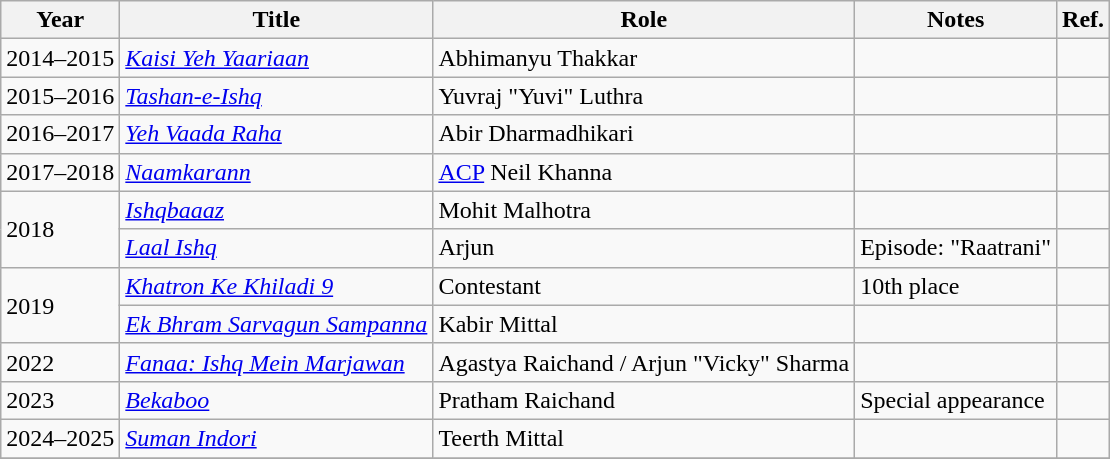<table class="wikitable">
<tr>
<th>Year</th>
<th>Title</th>
<th>Role</th>
<th>Notes</th>
<th>Ref.</th>
</tr>
<tr>
<td>2014–2015</td>
<td><em><a href='#'>Kaisi Yeh Yaariaan</a></em></td>
<td>Abhimanyu Thakkar</td>
<td></td>
<td></td>
</tr>
<tr>
<td>2015–2016</td>
<td><em><a href='#'>Tashan-e-Ishq</a></em></td>
<td>Yuvraj "Yuvi" Luthra</td>
<td></td>
<td></td>
</tr>
<tr>
<td>2016–2017</td>
<td><em><a href='#'>Yeh Vaada Raha</a></em></td>
<td>Abir Dharmadhikari</td>
<td></td>
<td></td>
</tr>
<tr>
<td>2017–2018</td>
<td><em><a href='#'>Naamkarann</a></em></td>
<td><a href='#'>ACP</a> Neil Khanna</td>
<td></td>
<td></td>
</tr>
<tr>
<td rowspan="2">2018</td>
<td><em><a href='#'>Ishqbaaaz</a></em></td>
<td>Mohit Malhotra</td>
<td></td>
<td></td>
</tr>
<tr>
<td><em><a href='#'>Laal Ishq</a></em></td>
<td>Arjun</td>
<td>Episode: "Raatrani"</td>
<td></td>
</tr>
<tr>
<td rowspan="2">2019</td>
<td><em><a href='#'>Khatron Ke Khiladi 9</a></em></td>
<td>Contestant</td>
<td>10th place</td>
<td></td>
</tr>
<tr>
<td><em><a href='#'>Ek Bhram Sarvagun Sampanna</a></em></td>
<td>Kabir Mittal</td>
<td></td>
<td></td>
</tr>
<tr>
<td>2022</td>
<td><em><a href='#'>Fanaa: Ishq Mein Marjawan</a></em></td>
<td>Agastya Raichand / Arjun "Vicky" Sharma</td>
<td></td>
<td></td>
</tr>
<tr>
<td>2023</td>
<td><em><a href='#'>Bekaboo</a></em></td>
<td>Pratham Raichand</td>
<td>Special appearance</td>
<td></td>
</tr>
<tr>
<td>2024–2025</td>
<td><em><a href='#'>Suman Indori</a></em></td>
<td>Teerth Mittal</td>
<td></td>
<td></td>
</tr>
<tr>
</tr>
</table>
